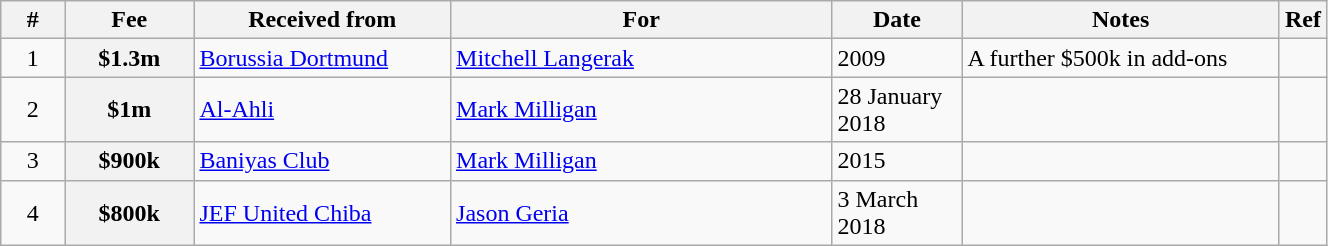<table class="wikitable plainrowheaders" style="width:70%;">
<tr>
<th scope="col" style="width:5%;">#</th>
<th scope="col" style="width:10%;">Fee</th>
<th scope="col" style="width:20%;">Received from</th>
<th scope="col" style="width:30%;">For</th>
<th scope="col" style="width:10%;">Date</th>
<th scope="col" style="width:30%;">Notes</th>
<th scope="col" style="width:20%;">Ref</th>
</tr>
<tr>
<td align=center>1</td>
<th scope="row">$1.3m</th>
<td><a href='#'>Borussia Dortmund</a></td>
<td><a href='#'>Mitchell Langerak</a></td>
<td>2009</td>
<td>A further $500k in add-ons</td>
<td align=center></td>
</tr>
<tr>
<td align=center>2</td>
<th scope="row">$1m</th>
<td><a href='#'>Al-Ahli</a></td>
<td><a href='#'>Mark Milligan</a></td>
<td>28 January 2018</td>
<td></td>
<td></td>
</tr>
<tr>
<td align=center>3</td>
<th scope="row">$900k</th>
<td><a href='#'>Baniyas Club</a></td>
<td><a href='#'>Mark Milligan</a></td>
<td>2015</td>
<td></td>
<td></td>
</tr>
<tr>
<td align=center>4</td>
<th scope="row">$800k</th>
<td><a href='#'>JEF United Chiba</a></td>
<td><a href='#'>Jason Geria</a></td>
<td>3 March 2018</td>
<td></td>
<td></td>
</tr>
</table>
